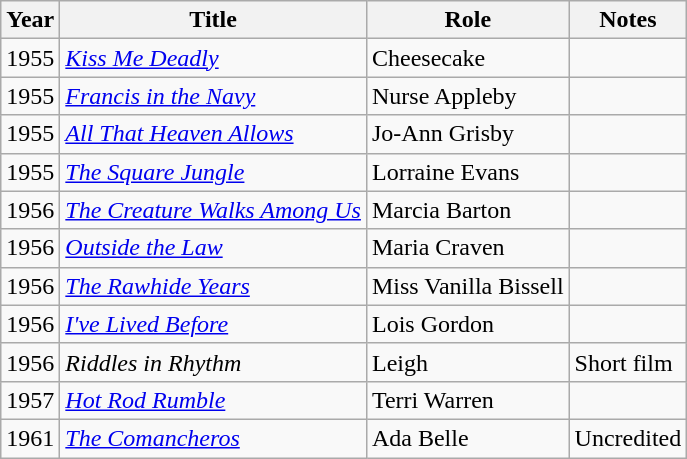<table class="wikitable sortable">
<tr>
<th>Year</th>
<th>Title</th>
<th>Role</th>
<th class="unsortable">Notes</th>
</tr>
<tr>
<td>1955</td>
<td><em><a href='#'>Kiss Me Deadly</a></em></td>
<td>Cheesecake</td>
<td></td>
</tr>
<tr>
<td>1955</td>
<td><em><a href='#'>Francis in the Navy</a></em></td>
<td>Nurse Appleby</td>
<td></td>
</tr>
<tr>
<td>1955</td>
<td><em><a href='#'>All That Heaven Allows</a></em></td>
<td>Jo-Ann Grisby</td>
<td></td>
</tr>
<tr>
<td>1955</td>
<td><em><a href='#'>The Square Jungle</a></em></td>
<td>Lorraine Evans</td>
<td></td>
</tr>
<tr>
<td>1956</td>
<td><em><a href='#'>The Creature Walks Among Us</a></em></td>
<td>Marcia Barton</td>
<td></td>
</tr>
<tr>
<td>1956</td>
<td><em><a href='#'>Outside the Law</a></em></td>
<td>Maria Craven</td>
<td></td>
</tr>
<tr>
<td>1956</td>
<td><em><a href='#'>The Rawhide Years</a></em></td>
<td>Miss Vanilla Bissell</td>
<td></td>
</tr>
<tr>
<td>1956</td>
<td><em><a href='#'>I've Lived Before</a></em></td>
<td>Lois Gordon</td>
<td></td>
</tr>
<tr>
<td>1956</td>
<td><em>Riddles in Rhythm</em></td>
<td>Leigh</td>
<td>Short film</td>
</tr>
<tr>
<td>1957</td>
<td><em><a href='#'>Hot Rod Rumble</a></em></td>
<td>Terri Warren</td>
<td></td>
</tr>
<tr>
<td>1961</td>
<td><em><a href='#'>The Comancheros</a></em></td>
<td>Ada Belle</td>
<td>Uncredited</td>
</tr>
</table>
